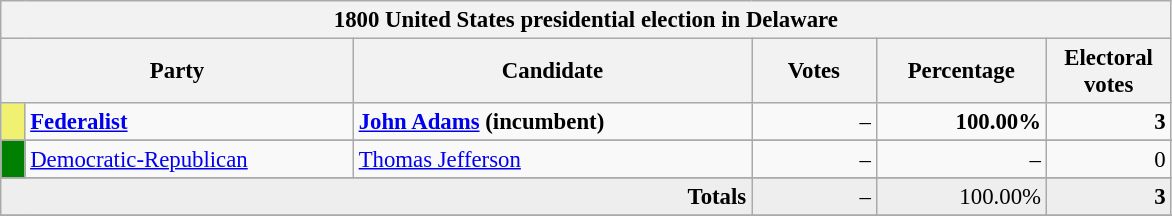<table class="wikitable" style="font-size: 95%;">
<tr>
<th colspan="6">1800 United States presidential election in Delaware</th>
</tr>
<tr>
<th colspan="2" style="width: 15em">Party</th>
<th style="width: 17em">Candidate</th>
<th style="width: 5em">Votes</th>
<th style="width: 7em">Percentage</th>
<th style="width: 5em">Electoral votes</th>
</tr>
<tr>
<th style="background-color:#F0F071; width: 3px"></th>
<td style="width: 130px"><strong><a href='#'>Federalist</a></strong></td>
<td><strong><a href='#'>John Adams</a> (incumbent)</strong></td>
<td align="right">–</td>
<td align="right"><strong>100.00%</strong></td>
<td align="right"><strong>3</strong></td>
</tr>
<tr>
</tr>
<tr>
<th style="background-color:#008000; width: 3px"></th>
<td style="width: 130px"><a href='#'>Democratic-Republican</a></td>
<td><a href='#'>Thomas Jefferson</a></td>
<td align="right">–</td>
<td align="right">–</td>
<td align="right">0</td>
</tr>
<tr>
</tr>
<tr>
</tr>
<tr bgcolor="#EEEEEE">
<td colspan="3" align="right"><strong>Totals</strong></td>
<td align="right">–</td>
<td align="right">100.00%</td>
<td align="right"><strong>3</strong></td>
</tr>
<tr>
</tr>
</table>
